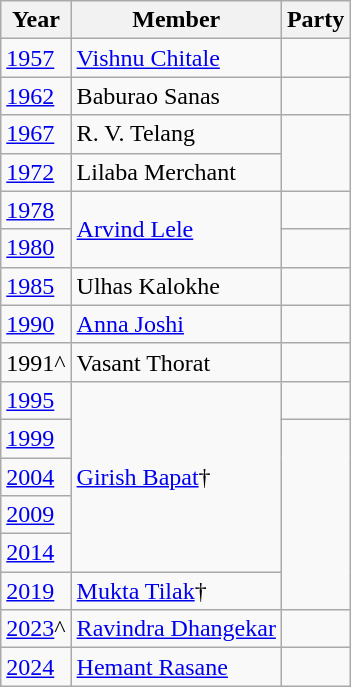<table class="wikitable">
<tr>
<th>Year</th>
<th>Member</th>
<th colspan="2">Party</th>
</tr>
<tr>
<td><a href='#'>1957</a></td>
<td><a href='#'>Vishnu Chitale</a></td>
<td></td>
</tr>
<tr>
<td><a href='#'>1962</a></td>
<td>Baburao Sanas</td>
<td></td>
</tr>
<tr>
<td><a href='#'>1967</a></td>
<td>R. V. Telang</td>
</tr>
<tr>
<td><a href='#'>1972</a></td>
<td>Lilaba Merchant</td>
</tr>
<tr>
<td><a href='#'>1978</a></td>
<td rowspan="2"><a href='#'>Arvind Lele</a></td>
<td></td>
</tr>
<tr>
<td><a href='#'>1980</a></td>
<td></td>
</tr>
<tr>
<td><a href='#'>1985</a></td>
<td>Ulhas Kalokhe</td>
<td></td>
</tr>
<tr>
<td><a href='#'>1990</a></td>
<td><a href='#'>Anna Joshi</a></td>
<td></td>
</tr>
<tr>
<td>1991^</td>
<td>Vasant Thorat</td>
<td></td>
</tr>
<tr>
<td><a href='#'>1995</a></td>
<td rowspan="5"><a href='#'>Girish Bapat</a>†</td>
<td></td>
</tr>
<tr>
<td><a href='#'>1999</a></td>
</tr>
<tr>
<td><a href='#'>2004</a></td>
</tr>
<tr>
<td><a href='#'>2009</a></td>
</tr>
<tr>
<td><a href='#'>2014</a></td>
</tr>
<tr>
<td><a href='#'>2019</a></td>
<td><a href='#'>Mukta Tilak</a>†</td>
</tr>
<tr>
<td><a href='#'>2023</a>^</td>
<td><a href='#'>Ravindra Dhangekar</a></td>
<td></td>
</tr>
<tr>
<td><a href='#'>2024</a></td>
<td><a href='#'>Hemant Rasane</a></td>
<td></td>
</tr>
</table>
